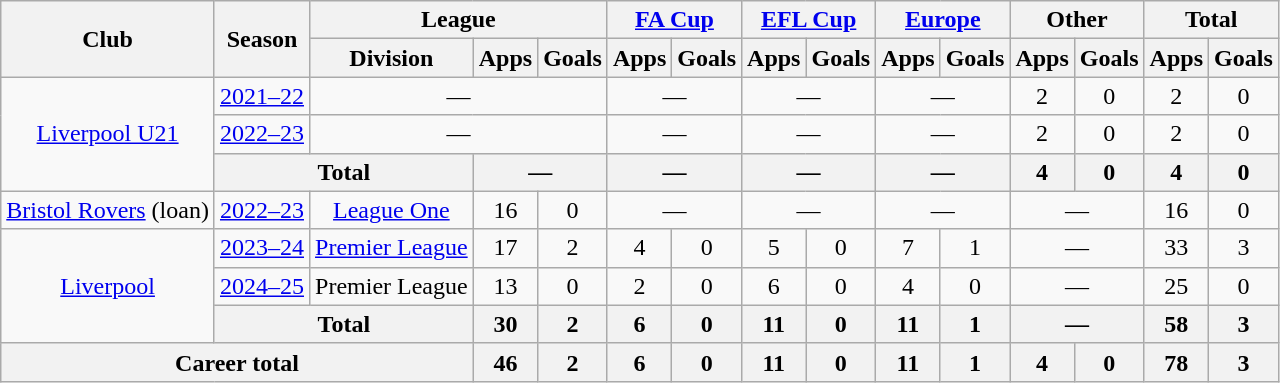<table class="wikitable" style="text-align: center;">
<tr>
<th rowspan="2">Club</th>
<th rowspan="2">Season</th>
<th colspan="3">League</th>
<th colspan="2"><a href='#'>FA Cup</a></th>
<th colspan="2"><a href='#'>EFL Cup</a></th>
<th colspan="2"><a href='#'>Europe</a></th>
<th colspan="2">Other</th>
<th colspan="2">Total</th>
</tr>
<tr>
<th>Division</th>
<th>Apps</th>
<th>Goals</th>
<th>Apps</th>
<th>Goals</th>
<th>Apps</th>
<th>Goals</th>
<th>Apps</th>
<th>Goals</th>
<th>Apps</th>
<th>Goals</th>
<th>Apps</th>
<th>Goals</th>
</tr>
<tr>
<td rowspan="3"><a href='#'>Liverpool U21</a></td>
<td><a href='#'>2021–22</a></td>
<td colspan="3">—</td>
<td colspan="2">—</td>
<td colspan="2">—</td>
<td colspan="2">—</td>
<td>2</td>
<td>0</td>
<td>2</td>
<td>0</td>
</tr>
<tr>
<td><a href='#'>2022–23</a></td>
<td colspan="3">—</td>
<td colspan="2">—</td>
<td colspan="2">—</td>
<td colspan="2">—</td>
<td>2</td>
<td>0</td>
<td>2</td>
<td>0</td>
</tr>
<tr>
<th colspan="2">Total</th>
<th colspan="2">—</th>
<th colspan="2">—</th>
<th colspan="2">—</th>
<th colspan="2">—</th>
<th>4</th>
<th>0</th>
<th>4</th>
<th>0</th>
</tr>
<tr>
<td><a href='#'>Bristol Rovers</a> (loan)</td>
<td><a href='#'>2022–23</a></td>
<td><a href='#'>League One</a></td>
<td>16</td>
<td>0</td>
<td colspan="2">—</td>
<td colspan="2">—</td>
<td colspan="2">—</td>
<td colspan="2">—</td>
<td>16</td>
<td>0</td>
</tr>
<tr>
<td rowspan="3"><a href='#'>Liverpool</a></td>
<td><a href='#'>2023–24</a></td>
<td><a href='#'>Premier League</a></td>
<td>17</td>
<td>2</td>
<td>4</td>
<td>0</td>
<td>5</td>
<td>0</td>
<td>7</td>
<td>1</td>
<td colspan="2">—</td>
<td>33</td>
<td>3</td>
</tr>
<tr>
<td><a href='#'>2024–25</a></td>
<td>Premier League</td>
<td>13</td>
<td>0</td>
<td>2</td>
<td>0</td>
<td>6</td>
<td>0</td>
<td>4</td>
<td>0</td>
<td colspan="2">—</td>
<td>25</td>
<td>0</td>
</tr>
<tr>
<th colspan="2">Total</th>
<th>30</th>
<th>2</th>
<th>6</th>
<th>0</th>
<th>11</th>
<th>0</th>
<th>11</th>
<th>1</th>
<th colspan="2">—</th>
<th>58</th>
<th>3</th>
</tr>
<tr>
<th colspan="3">Career total</th>
<th>46</th>
<th>2</th>
<th>6</th>
<th>0</th>
<th>11</th>
<th>0</th>
<th>11</th>
<th>1</th>
<th>4</th>
<th>0</th>
<th>78</th>
<th>3</th>
</tr>
</table>
